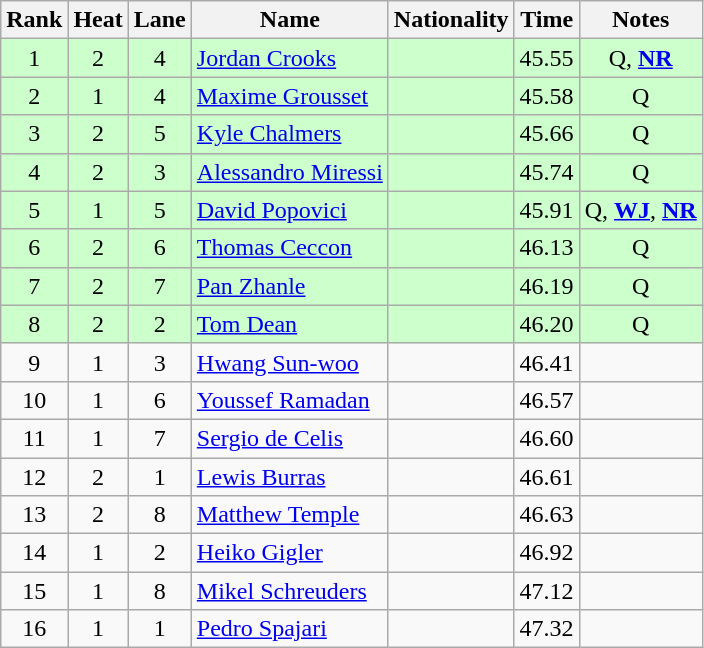<table class="wikitable sortable" style="text-align:center">
<tr>
<th>Rank</th>
<th>Heat</th>
<th>Lane</th>
<th>Name</th>
<th>Nationality</th>
<th>Time</th>
<th>Notes</th>
</tr>
<tr bgcolor=ccffcc>
<td>1</td>
<td>2</td>
<td>4</td>
<td align=left><a href='#'>Jordan Crooks</a></td>
<td align=left></td>
<td>45.55</td>
<td>Q, <strong><a href='#'>NR</a></strong></td>
</tr>
<tr bgcolor=ccffcc>
<td>2</td>
<td>1</td>
<td>4</td>
<td align=left><a href='#'>Maxime Grousset</a></td>
<td align=left></td>
<td>45.58</td>
<td>Q</td>
</tr>
<tr bgcolor=ccffcc>
<td>3</td>
<td>2</td>
<td>5</td>
<td align=left><a href='#'>Kyle Chalmers</a></td>
<td align=left></td>
<td>45.66</td>
<td>Q</td>
</tr>
<tr bgcolor=ccffcc>
<td>4</td>
<td>2</td>
<td>3</td>
<td align=left><a href='#'>Alessandro Miressi</a></td>
<td align=left></td>
<td>45.74</td>
<td>Q</td>
</tr>
<tr bgcolor=ccffcc>
<td>5</td>
<td>1</td>
<td>5</td>
<td align=left><a href='#'>David Popovici</a></td>
<td align=left></td>
<td>45.91</td>
<td>Q, <strong><a href='#'>WJ</a></strong>, <strong><a href='#'>NR</a></strong></td>
</tr>
<tr bgcolor=ccffcc>
<td>6</td>
<td>2</td>
<td>6</td>
<td align=left><a href='#'>Thomas Ceccon</a></td>
<td align=left></td>
<td>46.13</td>
<td>Q</td>
</tr>
<tr bgcolor=ccffcc>
<td>7</td>
<td>2</td>
<td>7</td>
<td align=left><a href='#'>Pan Zhanle</a></td>
<td align=left></td>
<td>46.19</td>
<td>Q</td>
</tr>
<tr bgcolor=ccffcc>
<td>8</td>
<td>2</td>
<td>2</td>
<td align=left><a href='#'>Tom Dean</a></td>
<td align=left></td>
<td>46.20</td>
<td>Q</td>
</tr>
<tr>
<td>9</td>
<td>1</td>
<td>3</td>
<td align=left><a href='#'>Hwang Sun-woo</a></td>
<td align=left></td>
<td>46.41</td>
<td></td>
</tr>
<tr>
<td>10</td>
<td>1</td>
<td>6</td>
<td align=left><a href='#'>Youssef Ramadan</a></td>
<td align=left></td>
<td>46.57</td>
<td></td>
</tr>
<tr>
<td>11</td>
<td>1</td>
<td>7</td>
<td align=left><a href='#'>Sergio de Celis</a></td>
<td align=left></td>
<td>46.60</td>
<td></td>
</tr>
<tr>
<td>12</td>
<td>2</td>
<td>1</td>
<td align=left><a href='#'>Lewis Burras</a></td>
<td align=left></td>
<td>46.61</td>
<td></td>
</tr>
<tr>
<td>13</td>
<td>2</td>
<td>8</td>
<td align=left><a href='#'>Matthew Temple</a></td>
<td align=left></td>
<td>46.63</td>
<td></td>
</tr>
<tr>
<td>14</td>
<td>1</td>
<td>2</td>
<td align=left><a href='#'>Heiko Gigler</a></td>
<td align=left></td>
<td>46.92</td>
<td></td>
</tr>
<tr>
<td>15</td>
<td>1</td>
<td>8</td>
<td align=left><a href='#'>Mikel Schreuders</a></td>
<td align=left></td>
<td>47.12</td>
<td></td>
</tr>
<tr>
<td>16</td>
<td>1</td>
<td>1</td>
<td align=left><a href='#'>Pedro Spajari</a></td>
<td align=left></td>
<td>47.32</td>
<td></td>
</tr>
</table>
